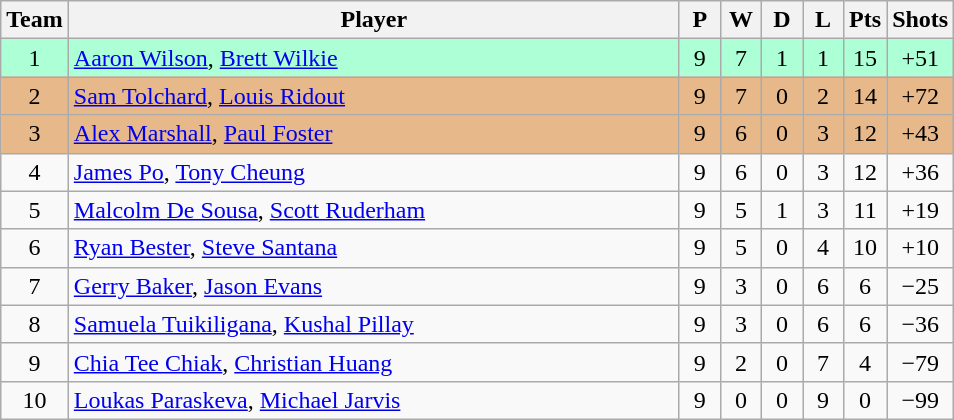<table class="wikitable" style="font-size: 100%">
<tr>
<th width=20>Team</th>
<th width=400>Player</th>
<th width=20>P</th>
<th width=20>W</th>
<th width=20>D</th>
<th width=20>L</th>
<th width=20>Pts</th>
<th width=20>Shots</th>
</tr>
<tr align=center style="background: #ADFFD6;">
<td>1</td>
<td align="left"> <a href='#'>Aaron Wilson</a>, <a href='#'>Brett Wilkie</a></td>
<td>9</td>
<td>7</td>
<td>1</td>
<td>1</td>
<td>15</td>
<td>+51</td>
</tr>
<tr align=center style="background: #E6B88A;">
<td>2</td>
<td align="left"> <a href='#'>Sam Tolchard</a>, <a href='#'>Louis Ridout</a></td>
<td>9</td>
<td>7</td>
<td>0</td>
<td>2</td>
<td>14</td>
<td>+72</td>
</tr>
<tr align=center style="background: #E6B88A;">
<td>3</td>
<td align="left"> <a href='#'>Alex Marshall</a>, <a href='#'>Paul Foster</a></td>
<td>9</td>
<td>6</td>
<td>0</td>
<td>3</td>
<td>12</td>
<td>+43</td>
</tr>
<tr align=center>
<td>4</td>
<td align="left"> <a href='#'>James Po</a>, <a href='#'>Tony Cheung</a></td>
<td>9</td>
<td>6</td>
<td>0</td>
<td>3</td>
<td>12</td>
<td>+36</td>
</tr>
<tr align=center>
<td>5</td>
<td align="left"> <a href='#'>Malcolm De Sousa</a>, <a href='#'>Scott Ruderham</a></td>
<td>9</td>
<td>5</td>
<td>1</td>
<td>3</td>
<td>11</td>
<td>+19</td>
</tr>
<tr align=center>
<td>6</td>
<td align="left"> <a href='#'>Ryan Bester</a>, <a href='#'>Steve Santana</a></td>
<td>9</td>
<td>5</td>
<td>0</td>
<td>4</td>
<td>10</td>
<td>+10</td>
</tr>
<tr align=center>
<td>7</td>
<td align="left"> <a href='#'>Gerry Baker</a>, <a href='#'>Jason Evans</a></td>
<td>9</td>
<td>3</td>
<td>0</td>
<td>6</td>
<td>6</td>
<td>−25</td>
</tr>
<tr align=center>
<td>8</td>
<td align="left"> <a href='#'>Samuela Tuikiligana</a>, <a href='#'>Kushal Pillay</a></td>
<td>9</td>
<td>3</td>
<td>0</td>
<td>6</td>
<td>6</td>
<td>−36</td>
</tr>
<tr align=center>
<td>9</td>
<td align="left"> <a href='#'>Chia Tee Chiak</a>, <a href='#'>Christian Huang</a></td>
<td>9</td>
<td>2</td>
<td>0</td>
<td>7</td>
<td>4</td>
<td>−79</td>
</tr>
<tr align=center>
<td>10</td>
<td align="left"> <a href='#'>Loukas Paraskeva</a>, <a href='#'>Michael Jarvis</a></td>
<td>9</td>
<td>0</td>
<td>0</td>
<td>9</td>
<td>0</td>
<td>−99</td>
</tr>
</table>
